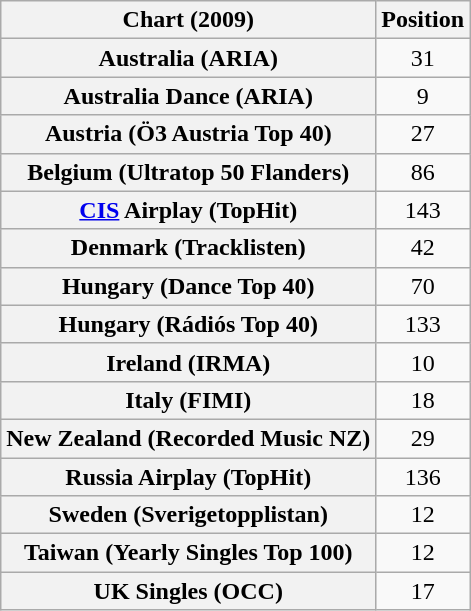<table class="wikitable sortable plainrowheaders" style="text-align:center">
<tr>
<th scope="col">Chart (2009)</th>
<th scope="col">Position</th>
</tr>
<tr>
<th scope="row">Australia (ARIA)</th>
<td>31</td>
</tr>
<tr>
<th scope="row">Australia Dance (ARIA)</th>
<td>9</td>
</tr>
<tr>
<th scope="row">Austria (Ö3 Austria Top 40)</th>
<td>27</td>
</tr>
<tr>
<th scope="row">Belgium (Ultratop 50 Flanders)</th>
<td>86</td>
</tr>
<tr>
<th scope="row"><a href='#'>CIS</a> Airplay (TopHit)</th>
<td>143</td>
</tr>
<tr>
<th scope="row">Denmark (Tracklisten)</th>
<td>42</td>
</tr>
<tr>
<th scope="row">Hungary (Dance Top 40)</th>
<td>70</td>
</tr>
<tr>
<th scope="row">Hungary (Rádiós Top 40)</th>
<td>133</td>
</tr>
<tr>
<th scope="row">Ireland (IRMA)</th>
<td>10</td>
</tr>
<tr>
<th scope="row">Italy (FIMI)</th>
<td>18</td>
</tr>
<tr>
<th scope="row">New Zealand (Recorded Music NZ)</th>
<td>29</td>
</tr>
<tr>
<th scope="row">Russia Airplay (TopHit)</th>
<td>136</td>
</tr>
<tr>
<th scope="row">Sweden (Sverigetopplistan)</th>
<td>12</td>
</tr>
<tr>
<th scope="row">Taiwan (Yearly Singles Top 100)</th>
<td>12</td>
</tr>
<tr>
<th scope="row">UK Singles (OCC)</th>
<td>17</td>
</tr>
</table>
